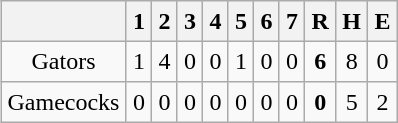<table align = right border="2" cellpadding="4" cellspacing="0" style="margin: 1em 1em 1em 1em; background: #F9F9F9; border: 1px #aaa solid; border-collapse: collapse;">
<tr align=center style="background: #F2F2F2;">
<th></th>
<th>1</th>
<th>2</th>
<th>3</th>
<th>4</th>
<th>5</th>
<th>6</th>
<th>7</th>
<th>R</th>
<th>H</th>
<th>E</th>
</tr>
<tr align=center>
<td>Gators</td>
<td>1</td>
<td>4</td>
<td>0</td>
<td>0</td>
<td>1</td>
<td>0</td>
<td>0</td>
<td><strong>6</strong></td>
<td>8</td>
<td>0</td>
</tr>
<tr align=center>
<td>Gamecocks</td>
<td>0</td>
<td>0</td>
<td>0</td>
<td>0</td>
<td>0</td>
<td>0</td>
<td>0</td>
<td><strong>0</strong></td>
<td>5</td>
<td>2</td>
</tr>
</table>
